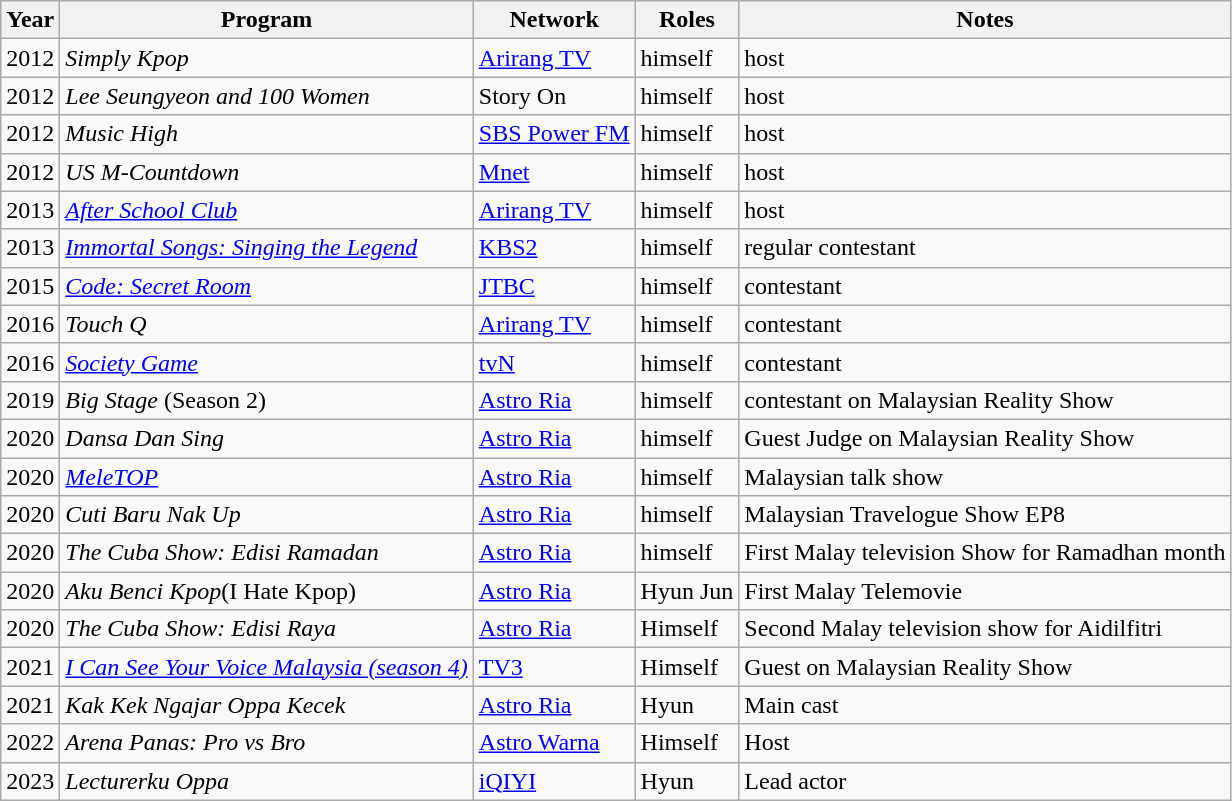<table class="wikitable">
<tr>
<th>Year</th>
<th>Program</th>
<th>Network</th>
<th>Roles</th>
<th>Notes</th>
</tr>
<tr>
<td>2012</td>
<td><em>Simply Kpop</em></td>
<td><a href='#'>Arirang TV</a></td>
<td>himself</td>
<td>host</td>
</tr>
<tr>
<td>2012</td>
<td><em>Lee Seungyeon and 100 Women</em></td>
<td>Story On</td>
<td>himself</td>
<td>host</td>
</tr>
<tr>
<td>2012</td>
<td><em>Music High</em></td>
<td><a href='#'>SBS Power FM</a></td>
<td>himself</td>
<td>host</td>
</tr>
<tr>
<td>2012</td>
<td><em>US M-Countdown</em></td>
<td><a href='#'>Mnet</a></td>
<td>himself</td>
<td>host</td>
</tr>
<tr>
<td>2013</td>
<td><em><a href='#'>After School Club</a></em></td>
<td><a href='#'>Arirang TV</a></td>
<td>himself</td>
<td>host</td>
</tr>
<tr>
<td>2013</td>
<td><em><a href='#'>Immortal Songs: Singing the Legend</a></em></td>
<td><a href='#'>KBS2</a></td>
<td>himself</td>
<td>regular contestant</td>
</tr>
<tr>
<td>2015</td>
<td><em><a href='#'>Code: Secret Room</a></em></td>
<td><a href='#'>JTBC</a></td>
<td>himself</td>
<td>contestant</td>
</tr>
<tr>
<td>2016</td>
<td><em>Touch Q</em></td>
<td><a href='#'>Arirang TV</a></td>
<td>himself</td>
<td>contestant</td>
</tr>
<tr>
<td>2016</td>
<td><em><a href='#'>Society Game</a></em></td>
<td><a href='#'>tvN</a></td>
<td>himself</td>
<td>contestant</td>
</tr>
<tr>
<td>2019</td>
<td><em>Big Stage</em> (Season 2)</td>
<td><a href='#'>Astro Ria</a></td>
<td>himself</td>
<td>contestant on Malaysian Reality Show</td>
</tr>
<tr>
<td>2020</td>
<td><em>Dansa Dan Sing</em></td>
<td><a href='#'>Astro Ria</a></td>
<td>himself</td>
<td>Guest Judge on Malaysian Reality Show</td>
</tr>
<tr>
<td>2020</td>
<td><em><a href='#'>MeleTOP</a></em></td>
<td><a href='#'>Astro Ria</a></td>
<td>himself</td>
<td>Malaysian talk show</td>
</tr>
<tr>
<td>2020</td>
<td><em>Cuti Baru Nak Up</em></td>
<td><a href='#'>Astro Ria</a></td>
<td>himself</td>
<td>Malaysian Travelogue Show EP8</td>
</tr>
<tr>
<td>2020</td>
<td><em>The Cuba Show: Edisi Ramadan</em></td>
<td><a href='#'>Astro Ria</a></td>
<td>himself</td>
<td>First Malay television Show for Ramadhan month</td>
</tr>
<tr>
<td>2020</td>
<td><em>Aku Benci Kpop</em>(I Hate Kpop)</td>
<td><a href='#'>Astro Ria</a></td>
<td>Hyun Jun</td>
<td>First Malay Telemovie</td>
</tr>
<tr>
<td>2020</td>
<td><em>The Cuba Show: Edisi Raya</em></td>
<td><a href='#'>Astro Ria</a></td>
<td>Himself</td>
<td>Second Malay television show for Aidilfitri</td>
</tr>
<tr>
<td>2021</td>
<td><em><a href='#'>I Can See Your Voice Malaysia (season 4)</a></em></td>
<td><a href='#'>TV3</a></td>
<td>Himself</td>
<td>Guest on Malaysian Reality Show</td>
</tr>
<tr>
<td>2021</td>
<td><em>Kak Kek Ngajar Oppa Kecek</em></td>
<td><a href='#'>Astro Ria</a></td>
<td>Hyun</td>
<td>Main cast</td>
</tr>
<tr>
<td>2022</td>
<td><em>Arena Panas: Pro vs Bro</em></td>
<td><a href='#'>Astro Warna</a></td>
<td>Himself</td>
<td>Host</td>
</tr>
<tr>
<td>2023</td>
<td><em>Lecturerku Oppa</em></td>
<td><a href='#'>iQIYI</a></td>
<td>Hyun</td>
<td>Lead actor</td>
</tr>
</table>
